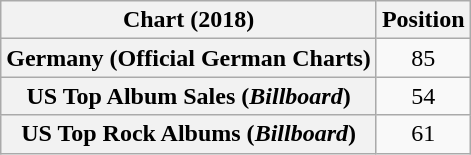<table class="wikitable sortable plainrowheaders" style="text-align:center">
<tr>
<th scope="col">Chart (2018)</th>
<th scope="col">Position</th>
</tr>
<tr>
<th scope="row">Germany (Official German Charts)</th>
<td>85</td>
</tr>
<tr>
<th scope="row">US Top Album Sales (<em>Billboard</em>)</th>
<td>54</td>
</tr>
<tr>
<th scope="row">US Top Rock Albums (<em>Billboard</em>)</th>
<td>61</td>
</tr>
</table>
